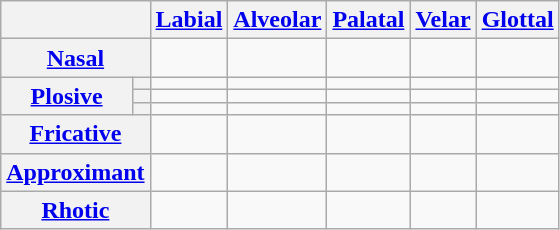<table class="wikitable" style="text-align:center;">
<tr>
<th colspan="2"></th>
<th><a href='#'>Labial</a></th>
<th><a href='#'>Alveolar</a></th>
<th><a href='#'>Palatal</a></th>
<th><a href='#'>Velar</a></th>
<th><a href='#'>Glottal</a></th>
</tr>
<tr>
<th colspan="2"><a href='#'>Nasal</a></th>
<td></td>
<td></td>
<td></td>
<td></td>
<td></td>
</tr>
<tr>
<th rowspan="3"><a href='#'>Plosive</a></th>
<th></th>
<td></td>
<td></td>
<td></td>
<td></td>
<td></td>
</tr>
<tr>
<th></th>
<td></td>
<td></td>
<td></td>
<td></td>
<td></td>
</tr>
<tr>
<th></th>
<td></td>
<td></td>
<td></td>
<td></td>
<td></td>
</tr>
<tr>
<th colspan="2"><a href='#'>Fricative</a></th>
<td></td>
<td></td>
<td></td>
<td></td>
<td></td>
</tr>
<tr>
<th colspan="2"><a href='#'>Approximant</a></th>
<td></td>
<td></td>
<td></td>
<td></td>
<td></td>
</tr>
<tr>
<th colspan="2"><a href='#'>Rhotic</a></th>
<td></td>
<td></td>
<td></td>
<td></td>
<td></td>
</tr>
</table>
